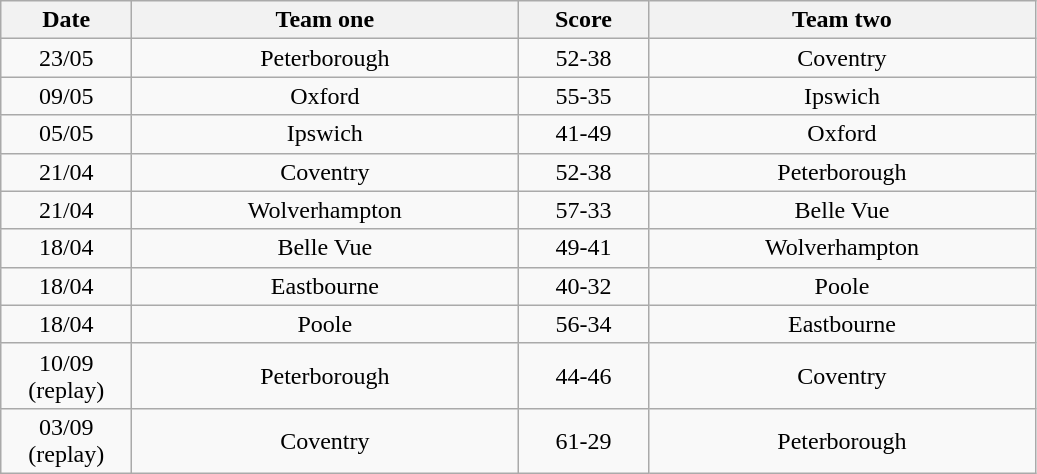<table class="wikitable" style="text-align: center">
<tr>
<th width=80>Date</th>
<th width=250>Team one</th>
<th width=80>Score</th>
<th width=250>Team two</th>
</tr>
<tr>
<td>23/05</td>
<td>Peterborough</td>
<td>52-38</td>
<td>Coventry</td>
</tr>
<tr>
<td>09/05</td>
<td>Oxford</td>
<td>55-35</td>
<td>Ipswich</td>
</tr>
<tr>
<td>05/05</td>
<td>Ipswich</td>
<td>41-49</td>
<td>Oxford</td>
</tr>
<tr>
<td>21/04</td>
<td>Coventry</td>
<td>52-38</td>
<td>Peterborough</td>
</tr>
<tr>
<td>21/04</td>
<td>Wolverhampton</td>
<td>57-33</td>
<td>Belle Vue</td>
</tr>
<tr>
<td>18/04</td>
<td>Belle Vue</td>
<td>49-41</td>
<td>Wolverhampton</td>
</tr>
<tr>
<td>18/04</td>
<td>Eastbourne</td>
<td>40-32</td>
<td>Poole</td>
</tr>
<tr>
<td>18/04</td>
<td>Poole</td>
<td>56-34</td>
<td>Eastbourne</td>
</tr>
<tr>
<td>10/09<br>(replay)</td>
<td>Peterborough</td>
<td>44-46</td>
<td>Coventry</td>
</tr>
<tr>
<td>03/09<br> (replay)</td>
<td>Coventry</td>
<td>61-29</td>
<td>Peterborough</td>
</tr>
</table>
